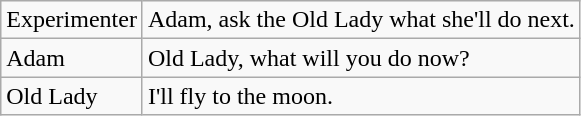<table class="wikitable">
<tr>
<td>Experimenter</td>
<td>Adam, ask the Old Lady what she'll do next.</td>
</tr>
<tr>
<td>Adam</td>
<td>Old Lady, what will you do now?</td>
</tr>
<tr>
<td>Old Lady</td>
<td>I'll fly to the moon.</td>
</tr>
</table>
